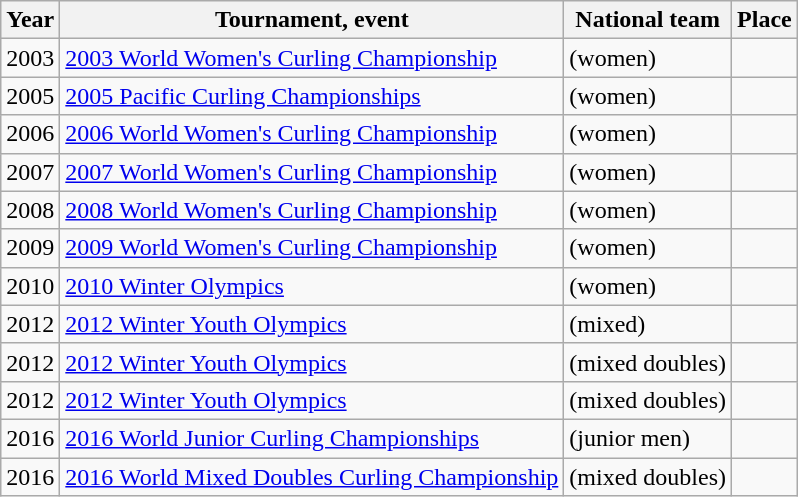<table class="wikitable">
<tr>
<th scope="col">Year</th>
<th scope="col">Tournament, event</th>
<th scope="col">National team</th>
<th scope="col">Place</th>
</tr>
<tr>
<td>2003</td>
<td><a href='#'>2003 World Women's Curling Championship</a></td>
<td> (women)</td>
<td></td>
</tr>
<tr>
<td>2005</td>
<td><a href='#'>2005 Pacific Curling Championships</a></td>
<td> (women)</td>
<td></td>
</tr>
<tr>
<td>2006</td>
<td><a href='#'>2006 World Women's Curling Championship</a></td>
<td> (women)</td>
<td></td>
</tr>
<tr>
<td>2007</td>
<td><a href='#'>2007 World Women's Curling Championship</a></td>
<td> (women)</td>
<td></td>
</tr>
<tr>
<td>2008</td>
<td><a href='#'>2008 World Women's Curling Championship</a></td>
<td> (women)</td>
<td></td>
</tr>
<tr>
<td>2009</td>
<td><a href='#'>2009 World Women's Curling Championship</a></td>
<td> (women)</td>
<td></td>
</tr>
<tr>
<td>2010</td>
<td><a href='#'>2010 Winter Olympics</a></td>
<td> (women)</td>
<td></td>
</tr>
<tr>
<td>2012</td>
<td><a href='#'>2012 Winter Youth Olympics</a></td>
<td> (mixed)</td>
<td></td>
</tr>
<tr>
<td>2012</td>
<td><a href='#'>2012 Winter Youth Olympics</a></td>
<td> (mixed doubles)</td>
<td></td>
</tr>
<tr>
<td>2012</td>
<td><a href='#'>2012 Winter Youth Olympics</a></td>
<td> (mixed doubles)</td>
<td></td>
</tr>
<tr>
<td>2016</td>
<td><a href='#'>2016 World Junior Curling Championships</a></td>
<td> (junior men)</td>
<td></td>
</tr>
<tr>
<td>2016</td>
<td><a href='#'>2016 World Mixed Doubles Curling Championship</a></td>
<td> (mixed doubles)</td>
<td></td>
</tr>
</table>
